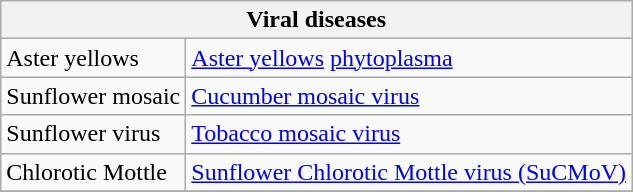<table class="wikitable" style="clear">
<tr>
<th colspan=2><strong>Viral diseases</strong><br></th>
</tr>
<tr>
<td>Aster yellows</td>
<td><a href='#'>Aster yellows</a> <a href='#'>phytoplasma</a></td>
</tr>
<tr>
<td>Sunflower mosaic</td>
<td><a href='#'>Cucumber mosaic virus</a></td>
</tr>
<tr>
<td>Sunflower virus</td>
<td><a href='#'>Tobacco mosaic virus</a></td>
</tr>
<tr>
<td>Chlorotic Mottle</td>
<td><a href='#'>Sunflower Chlorotic Mottle virus (SuCMoV)</a></td>
</tr>
<tr>
</tr>
</table>
